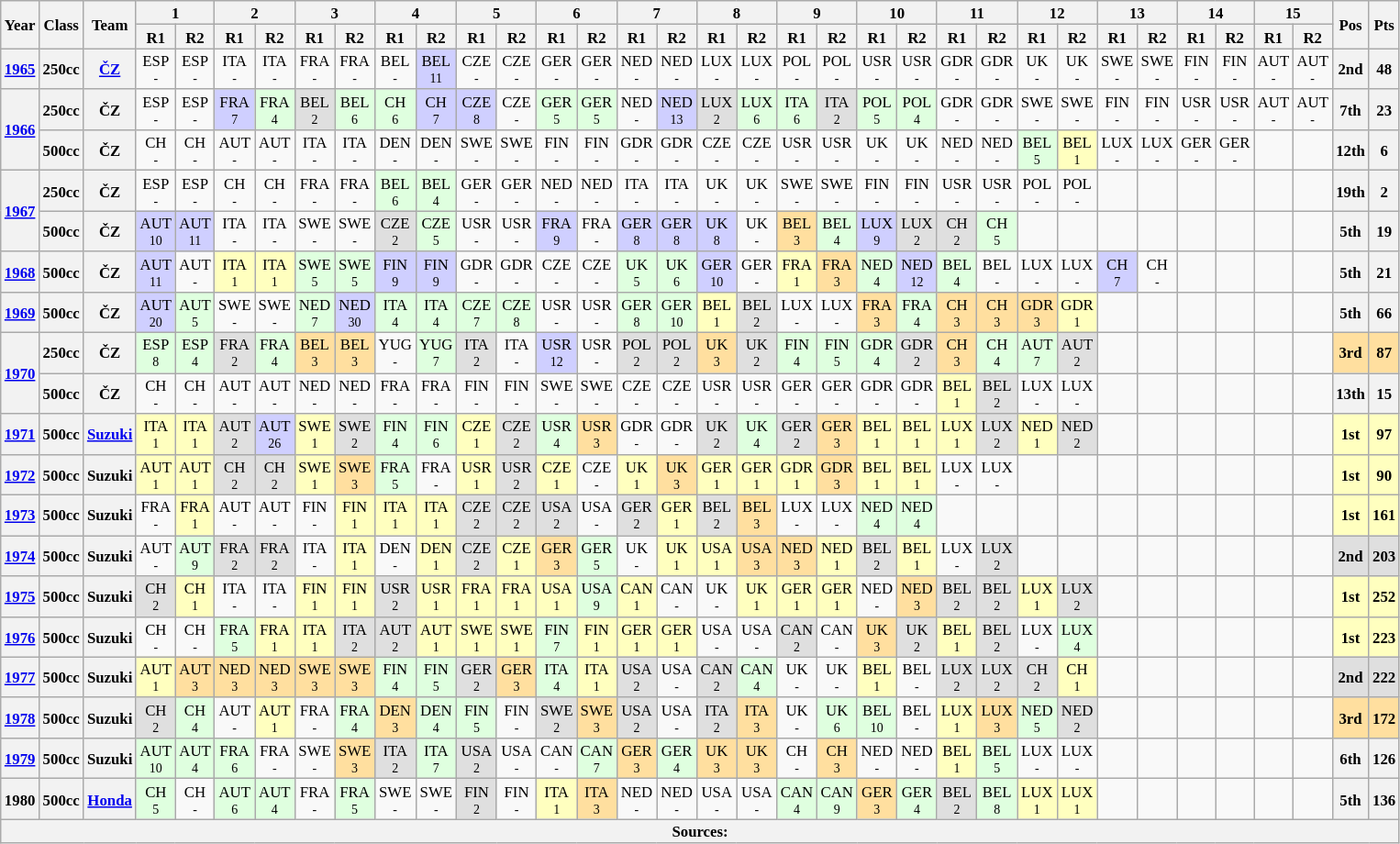<table class="wikitable" style="text-align:center; font-size:70%">
<tr>
<th valign="middle" rowspan=2>Year</th>
<th valign="middle" rowspan=2>Class</th>
<th valign="middle" rowspan=2>Team</th>
<th colspan=2>1</th>
<th colspan=2>2</th>
<th colspan=2>3</th>
<th colspan=2>4</th>
<th colspan=2>5</th>
<th colspan=2>6</th>
<th colspan=2>7</th>
<th colspan=2>8</th>
<th colspan=2>9</th>
<th colspan=2>10</th>
<th colspan=2>11</th>
<th colspan=2>12</th>
<th colspan=2>13</th>
<th colspan=2>14</th>
<th colspan=2>15</th>
<th rowspan=2>Pos</th>
<th rowspan=2>Pts</th>
</tr>
<tr>
<th>R1</th>
<th>R2</th>
<th>R1</th>
<th>R2</th>
<th>R1</th>
<th>R2</th>
<th>R1</th>
<th>R2</th>
<th>R1</th>
<th>R2</th>
<th>R1</th>
<th>R2</th>
<th>R1</th>
<th>R2</th>
<th>R1</th>
<th>R2</th>
<th>R1</th>
<th>R2</th>
<th>R1</th>
<th>R2</th>
<th>R1</th>
<th>R2</th>
<th>R1</th>
<th>R2</th>
<th>R1</th>
<th>R2</th>
<th>R1</th>
<th>R2</th>
<th>R1</th>
<th>R2</th>
</tr>
<tr>
<th><a href='#'>1965</a></th>
<th>250cc</th>
<th><a href='#'>ČZ</a></th>
<td>ESP<br><small>-</small></td>
<td>ESP<br><small>-</small></td>
<td>ITA<br><small>-</small></td>
<td>ITA<br><small>-</small></td>
<td>FRA<br><small>-</small></td>
<td>FRA<br><small>-</small></td>
<td>BEL<br><small>-</small></td>
<td style="background:#cfcfff;">BEL<br><small>11</small></td>
<td>CZE<br><small>-</small></td>
<td>CZE<br><small>-</small></td>
<td>GER<br><small>-</small></td>
<td>GER<br><small>-</small></td>
<td>NED<br><small>-</small></td>
<td>NED<br><small>-</small></td>
<td>LUX<br><small>-</small></td>
<td>LUX<br><small>-</small></td>
<td>POL<br><small>-</small></td>
<td>POL<br><small>-</small></td>
<td>USR<br><small>-</small></td>
<td>USR<br><small>-</small></td>
<td>GDR<br><small>-</small></td>
<td>GDR<br><small>-</small></td>
<td>UK<br><small>-</small></td>
<td>UK<br><small>-</small></td>
<td>SWE<br><small>-</small></td>
<td>SWE<br><small>-</small></td>
<td>FIN<br><small>-</small></td>
<td>FIN<br><small>-</small></td>
<td>AUT<br><small>-</small></td>
<td>AUT<br><small>-</small></td>
<th>2nd</th>
<th>48</th>
</tr>
<tr>
<th rowspan=2><a href='#'>1966</a></th>
<th>250cc</th>
<th>ČZ</th>
<td>ESP<br><small>-</small></td>
<td>ESP<br><small>-</small></td>
<td style="background:#cfcfff;">FRA<br><small>7</small></td>
<td style="background:#dfffdf;">FRA<br><small>4</small></td>
<td style="background:#dfdfdf;">BEL<br><small>2</small></td>
<td style="background:#dfffdf;">BEL<br><small>6</small></td>
<td style="background:#dfffdf;">CH<br><small>6</small></td>
<td style="background:#cfcfff;">CH<br><small>7</small></td>
<td style="background:#cfcfff;">CZE<br><small>8</small></td>
<td>CZE<br><small>-</small></td>
<td style="background:#dfffdf;">GER<br><small>5</small></td>
<td style="background:#dfffdf;">GER<br><small>5</small></td>
<td>NED<br><small>-</small></td>
<td style="background:#cfcfff;">NED<br><small>13</small></td>
<td style="background:#dfdfdf;">LUX<br><small>2</small></td>
<td style="background:#dfffdf;">LUX<br><small>6</small></td>
<td style="background:#dfffdf;">ITA<br><small>6</small></td>
<td style="background:#dfdfdf;">ITA<br><small>2</small></td>
<td style="background:#dfffdf;">POL<br><small>5</small></td>
<td style="background:#dfffdf;">POL<br><small>4</small></td>
<td>GDR<br><small>-</small></td>
<td>GDR<br><small>-</small></td>
<td>SWE<br><small>-</small></td>
<td>SWE<br><small>-</small></td>
<td>FIN<br><small>-</small></td>
<td>FIN<br><small>-</small></td>
<td>USR<br><small>-</small></td>
<td>USR<br><small>-</small></td>
<td>AUT<br><small>-</small></td>
<td>AUT<br><small>-</small></td>
<th>7th</th>
<th>23</th>
</tr>
<tr>
<th>500cc</th>
<th>ČZ</th>
<td>CH<br><small>-</small></td>
<td>CH<br><small>-</small></td>
<td>AUT<br><small>-</small></td>
<td>AUT<br><small>-</small></td>
<td>ITA<br><small>-</small></td>
<td>ITA<br><small>-</small></td>
<td>DEN<br><small>-</small></td>
<td>DEN<br><small>-</small></td>
<td>SWE<br><small>-</small></td>
<td>SWE<br><small>-</small></td>
<td>FIN<br><small>-</small></td>
<td>FIN<br><small>-</small></td>
<td>GDR<br><small>-</small></td>
<td>GDR<br><small>-</small></td>
<td>CZE<br><small>-</small></td>
<td>CZE<br><small>-</small></td>
<td>USR<br><small>-</small></td>
<td>USR<br><small>-</small></td>
<td>UK<br><small>-</small></td>
<td>UK<br><small>-</small></td>
<td>NED<br><small>-</small></td>
<td>NED<br><small>-</small></td>
<td style="background:#dfffdf;">BEL<br><small>5</small></td>
<td style="background:#ffffbf;">BEL<br><small>1</small></td>
<td>LUX<br><small>-</small></td>
<td>LUX<br><small>-</small></td>
<td>GER<br><small>-</small></td>
<td>GER<br><small>-</small></td>
<td></td>
<td></td>
<th>12th</th>
<th>6</th>
</tr>
<tr>
<th rowspan=2><a href='#'>1967</a></th>
<th>250cc</th>
<th>ČZ</th>
<td>ESP<br><small>-</small></td>
<td>ESP<br><small>-</small></td>
<td>CH<br><small>-</small></td>
<td>CH<br><small>-</small></td>
<td>FRA<br><small>-</small></td>
<td>FRA<br><small>-</small></td>
<td style="background:#dfffdf;">BEL<br><small>6</small></td>
<td style="background:#dfffdf;">BEL<br><small>4</small></td>
<td>GER<br><small>-</small></td>
<td>GER<br><small>-</small></td>
<td>NED<br><small>-</small></td>
<td>NED<br><small>-</small></td>
<td>ITA<br><small>-</small></td>
<td>ITA<br><small>-</small></td>
<td>UK<br><small>-</small></td>
<td>UK<br><small>-</small></td>
<td>SWE<br><small>-</small></td>
<td>SWE<br><small>-</small></td>
<td>FIN<br><small>-</small></td>
<td>FIN<br><small>-</small></td>
<td>USR<br><small>-</small></td>
<td>USR<br><small>-</small></td>
<td>POL<br><small>-</small></td>
<td>POL<br><small>-</small></td>
<td></td>
<td></td>
<td></td>
<td></td>
<td></td>
<td></td>
<th>19th</th>
<th>2</th>
</tr>
<tr>
<th>500cc</th>
<th>ČZ</th>
<td style="background:#cfcfff;">AUT<br><small>10</small></td>
<td style="background:#cfcfff;">AUT<br><small>11</small></td>
<td>ITA<br><small>-</small></td>
<td>ITA<br><small>-</small></td>
<td>SWE<br><small>-</small></td>
<td>SWE<br><small>-</small></td>
<td style="background:#dfdfdf;">CZE<br><small>2</small></td>
<td style="background:#dfffdf;">CZE<br><small>5</small></td>
<td>USR<br><small>-</small></td>
<td>USR<br><small>-</small></td>
<td style="background:#cfcfff;">FRA<br><small>9</small></td>
<td>FRA<br><small>-</small></td>
<td style="background:#cfcfff;">GER<br><small>8</small></td>
<td style="background:#cfcfff;">GER<br><small>8</small></td>
<td style="background:#cfcfff;">UK<br><small>8</small></td>
<td>UK<br><small>-</small></td>
<td style="background:#ffdf9f;">BEL<br><small>3</small></td>
<td style="background:#dfffdf;">BEL<br><small>4</small></td>
<td style="background:#cfcfff;">LUX<br><small>9</small></td>
<td style="background:#dfdfdf;">LUX<br><small>2</small></td>
<td style="background:#dfdfdf;">CH<br><small>2</small></td>
<td style="background:#dfffdf;">CH<br><small>5</small></td>
<td></td>
<td></td>
<td></td>
<td></td>
<td></td>
<td></td>
<td></td>
<td></td>
<th>5th</th>
<th>19</th>
</tr>
<tr>
<th><a href='#'>1968</a></th>
<th>500cc</th>
<th>ČZ</th>
<td style="background:#cfcfff;">AUT<br><small>11</small></td>
<td>AUT<br><small>-</small></td>
<td style="background:#ffffbf;">ITA<br><small>1</small></td>
<td style="background:#ffffbf;">ITA<br><small>1</small></td>
<td style="background:#dfffdf;">SWE<br><small>5</small></td>
<td style="background:#dfffdf;">SWE<br><small>5</small></td>
<td style="background:#cfcfff;">FIN<br><small>9</small></td>
<td style="background:#cfcfff;">FIN<br><small>9</small></td>
<td>GDR<br><small>-</small></td>
<td>GDR<br><small>-</small></td>
<td>CZE<br><small>-</small></td>
<td>CZE<br><small>-</small></td>
<td style="background:#dfffdf;">UK<br><small>5</small></td>
<td style="background:#dfffdf;">UK<br><small>6</small></td>
<td style="background:#cfcfff;">GER<br><small>10</small></td>
<td>GER<br><small>-</small></td>
<td style="background:#ffffbf;">FRA<br><small>1</small></td>
<td style="background:#ffdf9f;">FRA<br><small>3</small></td>
<td style="background:#dfffdf;">NED<br><small>4</small></td>
<td style="background:#cfcfff;">NED<br><small>12</small></td>
<td style="background:#dfffdf;">BEL<br><small>4</small></td>
<td>BEL<br><small>-</small></td>
<td>LUX<br><small>-</small></td>
<td>LUX<br><small>-</small></td>
<td style="background:#cfcfff;">CH<br><small>7</small></td>
<td>CH<br><small>-</small></td>
<td></td>
<td></td>
<td></td>
<td></td>
<th>5th</th>
<th>21</th>
</tr>
<tr>
<th><a href='#'>1969</a></th>
<th>500cc</th>
<th>ČZ</th>
<td style="background:#cfcfff;">AUT<br><small>20</small></td>
<td style="background:#dfffdf;">AUT<br><small>5</small></td>
<td>SWE<br><small>-</small></td>
<td>SWE<br><small>-</small></td>
<td style="background:#dfffdf;">NED<br><small>7</small></td>
<td style="background:#cfcfff;">NED<br><small>30</small></td>
<td style="background:#dfffdf;">ITA<br><small>4</small></td>
<td style="background:#dfffdf;">ITA<br><small>4</small></td>
<td style="background:#dfffdf;">CZE<br><small>7</small></td>
<td style="background:#dfffdf;">CZE<br><small>8</small></td>
<td>USR<br><small>-</small></td>
<td>USR<br><small>-</small></td>
<td style="background:#dfffdf;">GER<br><small>8</small></td>
<td style="background:#dfffdf;">GER<br><small>10</small></td>
<td style="background:#ffffbf;">BEL<br><small>1</small></td>
<td style="background:#dfdfdf;">BEL<br><small>2</small></td>
<td>LUX<br><small>-</small></td>
<td>LUX<br><small>-</small></td>
<td style="background:#ffdf9f;">FRA<br><small>3</small></td>
<td style="background:#dfffdf;">FRA<br><small>4</small></td>
<td style="background:#ffdf9f;">CH<br><small>3</small></td>
<td style="background:#ffdf9f;">CH<br><small>3</small></td>
<td style="background:#ffdf9f;">GDR<br><small>3</small></td>
<td style="background:#ffffbf;">GDR<br><small>1</small></td>
<td></td>
<td></td>
<td></td>
<td></td>
<td></td>
<td></td>
<th>5th</th>
<th>66</th>
</tr>
<tr>
<th rowspan=2><a href='#'>1970</a></th>
<th>250cc</th>
<th>ČZ</th>
<td style="background:#dfffdf;">ESP<br><small>8</small></td>
<td style="background:#dfffdf;">ESP<br><small>4</small></td>
<td style="background:#dfdfdf;">FRA<br><small>2</small></td>
<td style="background:#dfffdf;">FRA<br><small>4</small></td>
<td style="background:#ffdf9f;">BEL<br><small>3</small></td>
<td style="background:#ffdf9f;">BEL<br><small>3</small></td>
<td>YUG<br><small>-</small></td>
<td style="background:#dfffdf;">YUG<br><small>7</small></td>
<td style="background:#dfdfdf;">ITA<br><small>2</small></td>
<td>ITA<br><small>-</small></td>
<td style="background:#cfcfff;">USR<br><small>12</small></td>
<td>USR<br><small>-</small></td>
<td style="background:#dfdfdf;">POL<br><small>2</small></td>
<td style="background:#dfdfdf;">POL<br><small>2</small></td>
<td style="background:#ffdf9f;">UK<br><small>3</small></td>
<td style="background:#dfdfdf;">UK<br><small>2</small></td>
<td style="background:#dfffdf;">FIN<br><small>4</small></td>
<td style="background:#dfffdf;">FIN<br><small>5</small></td>
<td style="background:#dfffdf;">GDR<br><small>4</small></td>
<td style="background:#dfdfdf;">GDR<br><small>2</small></td>
<td style="background:#ffdf9f;">CH<br><small>3</small></td>
<td style="background:#dfffdf;">CH<br><small>4</small></td>
<td style="background:#dfffdf;">AUT<br><small>7</small></td>
<td style="background:#dfdfdf;">AUT<br><small>2</small></td>
<td></td>
<td></td>
<td></td>
<td></td>
<td></td>
<td></td>
<th style="background:#FFDF9F;">3rd</th>
<th style="background:#FFDF9F;">87</th>
</tr>
<tr>
<th>500cc</th>
<th>ČZ</th>
<td>CH<br><small>-</small></td>
<td>CH<br><small>-</small></td>
<td>AUT<br><small>-</small></td>
<td>AUT<br><small>-</small></td>
<td>NED<br><small>-</small></td>
<td>NED<br><small>-</small></td>
<td>FRA<br><small>-</small></td>
<td>FRA<br><small>-</small></td>
<td>FIN<br><small>-</small></td>
<td>FIN<br><small>-</small></td>
<td>SWE<br><small>-</small></td>
<td>SWE<br><small>-</small></td>
<td>CZE<br><small>-</small></td>
<td>CZE<br><small>-</small></td>
<td>USR<br><small>-</small></td>
<td>USR<br><small>-</small></td>
<td>GER<br><small>-</small></td>
<td>GER<br><small>-</small></td>
<td>GDR<br><small>-</small></td>
<td>GDR<br><small>-</small></td>
<td style="background:#ffffbf;">BEL<br><small>1</small></td>
<td style="background:#dfdfdf;">BEL<br><small>2</small></td>
<td>LUX<br><small>-</small></td>
<td>LUX<br><small>-</small></td>
<td></td>
<td></td>
<td></td>
<td></td>
<td></td>
<td></td>
<th>13th</th>
<th>15</th>
</tr>
<tr>
<th><a href='#'>1971</a></th>
<th>500cc</th>
<th><a href='#'>Suzuki</a></th>
<td style="background:#ffffbf;">ITA<br><small>1</small></td>
<td style="background:#ffffbf;">ITA<br><small>1</small></td>
<td style="background:#dfdfdf;">AUT<br><small>2</small></td>
<td style="background:#cfcfff;">AUT<br><small>26</small></td>
<td style="background:#ffffbf;">SWE<br><small>1</small></td>
<td style="background:#dfdfdf;">SWE<br><small>2</small></td>
<td style="background:#dfffdf;">FIN<br><small>4</small></td>
<td style="background:#dfffdf;">FIN<br><small>6</small></td>
<td style="background:#ffffbf;">CZE<br><small>1</small></td>
<td style="background:#dfdfdf;">CZE<br><small>2</small></td>
<td style="background:#dfffdf;">USR<br><small>4</small></td>
<td style="background:#ffdf9f;">USR<br><small>3</small></td>
<td>GDR<br><small>-</small></td>
<td>GDR<br><small>-</small></td>
<td style="background:#dfdfdf;">UK<br><small>2</small></td>
<td style="background:#dfffdf;">UK<br><small>4</small></td>
<td style="background:#dfdfdf;">GER<br><small>2</small></td>
<td style="background:#ffdf9f;">GER<br><small>3</small></td>
<td style="background:#ffffbf;">BEL<br><small>1</small></td>
<td style="background:#ffffbf;">BEL<br><small>1</small></td>
<td style="background:#ffffbf;">LUX<br><small>1</small></td>
<td style="background:#dfdfdf;">LUX<br><small>2</small></td>
<td style="background:#ffffbf;">NED<br><small>1</small></td>
<td style="background:#dfdfdf;">NED<br><small>2</small></td>
<td></td>
<td></td>
<td></td>
<td></td>
<td></td>
<td></td>
<th style="background:#FFFFBF;">1st</th>
<th style="background:#FFFFBF;">97</th>
</tr>
<tr>
<th><a href='#'>1972</a></th>
<th>500cc</th>
<th>Suzuki</th>
<td style="background:#ffffbf;">AUT<br><small>1</small></td>
<td style="background:#ffffbf;">AUT<br><small>1</small></td>
<td style="background:#dfdfdf;">CH<br><small>2</small></td>
<td style="background:#dfdfdf;">CH<br><small>2</small></td>
<td style="background:#ffffbf;">SWE<br><small>1</small></td>
<td style="background:#ffdf9f;">SWE<br><small>3</small></td>
<td style="background:#dfffdf;">FRA<br><small>5</small></td>
<td>FRA<br><small>-</small></td>
<td style="background:#ffffbf;">USR<br><small>1</small></td>
<td style="background:#dfdfdf;">USR<br><small>2</small></td>
<td style="background:#ffffbf;">CZE<br><small>1</small></td>
<td>CZE<br><small>-</small></td>
<td style="background:#ffffbf;">UK<br><small>1</small></td>
<td style="background:#ffdf9f;">UK<br><small>3</small></td>
<td style="background:#ffffbf;">GER<br><small>1</small></td>
<td style="background:#ffffbf;">GER<br><small>1</small></td>
<td style="background:#ffffbf;">GDR<br><small>1</small></td>
<td style="background:#ffdf9f;">GDR<br><small>3</small></td>
<td style="background:#ffffbf;">BEL<br><small>1</small></td>
<td style="background:#ffffbf;">BEL<br><small>1</small></td>
<td>LUX<br><small>-</small></td>
<td>LUX<br><small>-</small></td>
<td></td>
<td></td>
<td></td>
<td></td>
<td></td>
<td></td>
<td></td>
<td></td>
<th style="background:#FFFFBF;">1st</th>
<th style="background:#FFFFBF;">90</th>
</tr>
<tr>
<th><a href='#'>1973</a></th>
<th>500cc</th>
<th>Suzuki</th>
<td>FRA<br><small>-</small></td>
<td style="background:#ffffbf;">FRA<br><small>1</small></td>
<td>AUT<br><small>-</small></td>
<td>AUT<br><small>-</small></td>
<td>FIN<br><small>-</small></td>
<td style="background:#ffffbf;">FIN<br><small>1</small></td>
<td style="background:#ffffbf;">ITA<br><small>1</small></td>
<td style="background:#ffffbf;">ITA<br><small>1</small></td>
<td style="background:#dfdfdf;">CZE<br><small>2</small></td>
<td style="background:#dfdfdf;">CZE<br><small>2</small></td>
<td style="background:#dfdfdf;">USA<br><small>2</small></td>
<td>USA<br><small>-</small></td>
<td style="background:#dfdfdf;">GER<br><small>2</small></td>
<td style="background:#ffffbf;">GER<br><small>1</small></td>
<td style="background:#dfdfdf;">BEL<br><small>2</small></td>
<td style="background:#ffdf9f;">BEL<br><small>3</small></td>
<td>LUX<br><small>-</small></td>
<td>LUX<br><small>-</small></td>
<td style="background:#dfffdf;">NED<br><small>4</small></td>
<td style="background:#dfffdf;">NED<br><small>4</small></td>
<td></td>
<td></td>
<td></td>
<td></td>
<td></td>
<td></td>
<td></td>
<td></td>
<td></td>
<td></td>
<th style="background:#FFFFBF;">1st</th>
<th style="background:#FFFFBF;">161</th>
</tr>
<tr>
<th><a href='#'>1974</a></th>
<th>500cc</th>
<th>Suzuki</th>
<td>AUT<br><small>-</small></td>
<td style="background:#dfffdf;">AUT<br><small>9</small></td>
<td style="background:#dfdfdf;">FRA<br><small>2</small></td>
<td style="background:#dfdfdf;">FRA<br><small>2</small></td>
<td>ITA<br><small>-</small></td>
<td style="background:#ffffbf;">ITA<br><small>1</small></td>
<td>DEN<br><small>-</small></td>
<td style="background:#ffffbf;">DEN<br><small>1</small></td>
<td style="background:#dfdfdf;">CZE<br><small>2</small></td>
<td style="background:#ffffbf;">CZE<br><small>1</small></td>
<td style="background:#ffdf9f;">GER<br><small>3</small></td>
<td style="background:#dfffdf;">GER<br><small>5</small></td>
<td>UK<br><small>-</small></td>
<td style="background:#ffffbf;">UK<br><small>1</small></td>
<td style="background:#ffffbf;">USA<br><small>1</small></td>
<td style="background:#ffdf9f;">USA<br><small>3</small></td>
<td style="background:#ffdf9f;">NED<br><small>3</small></td>
<td style="background:#ffffbf;">NED<br><small>1</small></td>
<td style="background:#dfdfdf;">BEL<br><small>2</small></td>
<td style="background:#ffffbf;">BEL<br><small>1</small></td>
<td>LUX<br><small>-</small></td>
<td style="background:#dfdfdf;">LUX<br><small>2</small></td>
<td></td>
<td></td>
<td></td>
<td></td>
<td></td>
<td></td>
<td></td>
<td></td>
<th style="background:#DFDFDF;">2nd</th>
<th style="background:#DFDFDF;">203</th>
</tr>
<tr>
<th><a href='#'>1975</a></th>
<th>500cc</th>
<th>Suzuki</th>
<td style="background:#dfdfdf;">CH<br><small>2</small></td>
<td style="background:#ffffbf;">CH<br><small>1</small></td>
<td>ITA<br><small>-</small></td>
<td>ITA<br><small>-</small></td>
<td style="background:#ffffbf;">FIN<br><small>1</small></td>
<td style="background:#ffffbf;">FIN<br><small>1</small></td>
<td style="background:#dfdfdf;">USR<br><small>2</small></td>
<td style="background:#ffffbf;">USR<br><small>1</small></td>
<td style="background:#ffffbf;">FRA<br><small>1</small></td>
<td style="background:#ffffbf;">FRA<br><small>1</small></td>
<td style="background:#ffffbf;">USA<br><small>1</small></td>
<td style="background:#dfffdf;">USA<br><small>9</small></td>
<td style="background:#ffffbf;">CAN<br><small>1</small></td>
<td>CAN<br><small>-</small></td>
<td>UK<br><small>-</small></td>
<td style="background:#ffffbf;">UK<br><small>1</small></td>
<td style="background:#ffffbf;">GER<br><small>1</small></td>
<td style="background:#ffffbf;">GER<br><small>1</small></td>
<td>NED<br><small>-</small></td>
<td style="background:#ffdf9f;">NED<br><small>3</small></td>
<td style="background:#dfdfdf;">BEL<br><small>2</small></td>
<td style="background:#dfdfdf;">BEL<br><small>2</small></td>
<td style="background:#ffffbf;">LUX<br><small>1</small></td>
<td style="background:#dfdfdf;">LUX<br><small>2</small></td>
<td></td>
<td></td>
<td></td>
<td></td>
<td></td>
<td></td>
<th style="background:#FFFFBF;">1st</th>
<th style="background:#FFFFBF;">252</th>
</tr>
<tr>
<th><a href='#'>1976</a></th>
<th>500cc</th>
<th>Suzuki</th>
<td>CH<br><small>-</small></td>
<td>CH<br><small>-</small></td>
<td style="background:#dfffdf;">FRA<br><small>5</small></td>
<td style="background:#ffffbf;">FRA<br><small>1</small></td>
<td style="background:#ffffbf;">ITA<br><small>1</small></td>
<td style="background:#dfdfdf;">ITA<br><small>2</small></td>
<td style="background:#dfdfdf;">AUT<br><small>2</small></td>
<td style="background:#ffffbf;">AUT<br><small>1</small></td>
<td style="background:#ffffbf;">SWE<br><small>1</small></td>
<td style="background:#ffffbf;">SWE<br><small>1</small></td>
<td style="background:#dfffdf;">FIN<br><small>7</small></td>
<td style="background:#ffffbf;">FIN<br><small>1</small></td>
<td style="background:#ffffbf;">GER<br><small>1</small></td>
<td style="background:#ffffbf;">GER<br><small>1</small></td>
<td>USA<br><small>-</small></td>
<td>USA<br><small>-</small></td>
<td style="background:#dfdfdf;">CAN<br><small>2</small></td>
<td>CAN<br><small>-</small></td>
<td style="background:#ffdf9f;">UK<br><small>3</small></td>
<td style="background:#dfdfdf;">UK<br><small>2</small></td>
<td style="background:#ffffbf;">BEL<br><small>1</small></td>
<td style="background:#dfdfdf;">BEL<br><small>2</small></td>
<td>LUX<br><small>-</small></td>
<td style="background:#dfffdf;">LUX<br><small>4</small></td>
<td></td>
<td></td>
<td></td>
<td></td>
<td></td>
<td></td>
<th style="background:#FFFFBF;">1st</th>
<th style="background:#FFFFBF;">223</th>
</tr>
<tr>
<th><a href='#'>1977</a></th>
<th>500cc</th>
<th>Suzuki</th>
<td style="background:#ffffbf;">AUT<br><small>1</small></td>
<td style="background:#ffdf9f;">AUT<br><small>3</small></td>
<td style="background:#ffdf9f;">NED<br><small>3</small></td>
<td style="background:#ffdf9f;">NED<br><small>3</small></td>
<td style="background:#ffdf9f;">SWE<br><small>3</small></td>
<td style="background:#ffdf9f;">SWE<br><small>3</small></td>
<td style="background:#dfffdf;">FIN<br><small>4</small></td>
<td style="background:#dfffdf;">FIN<br><small>5</small></td>
<td style="background:#dfdfdf;">GER<br><small>2</small></td>
<td style="background:#ffdf9f;">GER<br><small>3</small></td>
<td style="background:#dfffdf;">ITA<br><small>4</small></td>
<td style="background:#ffffbf;">ITA<br><small>1</small></td>
<td style="background:#dfdfdf;">USA<br><small>2</small></td>
<td>USA<br><small>-</small></td>
<td style="background:#dfdfdf;">CAN<br><small>2</small></td>
<td style="background:#dfffdf;">CAN<br><small>4</small></td>
<td>UK<br><small>-</small></td>
<td>UK<br><small>-</small></td>
<td style="background:#ffffbf;">BEL<br><small>1</small></td>
<td>BEL<br><small>-</small></td>
<td style="background:#dfdfdf;">LUX<br><small>2</small></td>
<td style="background:#dfdfdf;">LUX<br><small>2</small></td>
<td style="background:#dfdfdf;">CH<br><small>2</small></td>
<td style="background:#ffffbf;">CH<br><small>1</small></td>
<td></td>
<td></td>
<td></td>
<td></td>
<td></td>
<td></td>
<th style="background:#DFDFDF;">2nd</th>
<th style="background:#DFDFDF;">222</th>
</tr>
<tr>
<th><a href='#'>1978</a></th>
<th>500cc</th>
<th>Suzuki</th>
<td style="background:#dfdfdf;">CH<br><small>2</small></td>
<td style="background:#dfffdf;">CH<br><small>4</small></td>
<td>AUT<br><small>-</small></td>
<td style="background:#ffffbf;">AUT<br><small>1</small></td>
<td>FRA<br><small>-</small></td>
<td style="background:#dfffdf;">FRA<br><small>4</small></td>
<td style="background:#ffdf9f;">DEN<br><small>3</small></td>
<td style="background:#dfffdf;">DEN<br><small>4</small></td>
<td style="background:#dfffdf;">FIN<br><small>5</small></td>
<td>FIN<br><small>-</small></td>
<td style="background:#dfdfdf;">SWE<br><small>2</small></td>
<td style="background:#ffdf9f;">SWE<br><small>3</small></td>
<td style="background:#dfdfdf;">USA<br><small>2</small></td>
<td>USA<br><small>-</small></td>
<td style="background:#dfdfdf;">ITA<br><small>2</small></td>
<td style="background:#ffdf9f;">ITA<br><small>3</small></td>
<td>UK<br><small>-</small></td>
<td style="background:#dfffdf;">UK<br><small>6</small></td>
<td style="background:#dfffdf;">BEL<br><small>10</small></td>
<td>BEL<br><small>-</small></td>
<td style="background:#ffffbf;">LUX<br><small>1</small></td>
<td style="background:#ffdf9f;">LUX<br><small>3</small></td>
<td style="background:#dfffdf;">NED<br><small>5</small></td>
<td style="background:#dfdfdf;">NED<br><small>2</small></td>
<td></td>
<td></td>
<td></td>
<td></td>
<td></td>
<td></td>
<th style="background:#FFDF9F;">3rd</th>
<th style="background:#FFDF9F;">172</th>
</tr>
<tr>
<th><a href='#'>1979</a></th>
<th>500cc</th>
<th>Suzuki</th>
<td style="background:#dfffdf;">AUT<br><small>10</small></td>
<td style="background:#dfffdf;">AUT<br><small>4</small></td>
<td style="background:#dfffdf;">FRA<br><small>6</small></td>
<td>FRA<br><small>-</small></td>
<td>SWE<br><small>-</small></td>
<td style="background:#ffdf9f;">SWE<br><small>3</small></td>
<td style="background:#dfdfdf;">ITA<br><small>2</small></td>
<td style="background:#dfffdf;">ITA<br><small>7</small></td>
<td style="background:#dfdfdf;">USA<br><small>2</small></td>
<td>USA<br><small>-</small></td>
<td>CAN<br><small>-</small></td>
<td style="background:#dfffdf;">CAN<br><small>7</small></td>
<td style="background:#ffdf9f;">GER<br><small>3</small></td>
<td style="background:#dfffdf;">GER<br><small>4</small></td>
<td style="background:#ffdf9f;">UK<br><small>3</small></td>
<td style="background:#ffdf9f;">UK<br><small>3</small></td>
<td>CH<br><small>-</small></td>
<td style="background:#ffdf9f;">CH<br><small>3</small></td>
<td>NED<br><small>-</small></td>
<td>NED<br><small>-</small></td>
<td style="background:#ffffbf;">BEL<br><small>1</small></td>
<td style="background:#dfffdf;">BEL<br><small>5</small></td>
<td>LUX<br><small>-</small></td>
<td>LUX<br><small>-</small></td>
<td></td>
<td></td>
<td></td>
<td></td>
<td></td>
<td></td>
<th>6th</th>
<th>126</th>
</tr>
<tr>
<th>1980</th>
<th>500cc</th>
<th><a href='#'>Honda</a></th>
<td style="background:#dfffdf;">CH<br><small>5</small></td>
<td>CH<br><small>-</small></td>
<td style="background:#dfffdf;">AUT<br><small>6</small></td>
<td style="background:#dfffdf;">AUT<br><small>4</small></td>
<td>FRA<br><small>-</small></td>
<td style="background:#dfffdf;">FRA<br><small>5</small></td>
<td>SWE<br><small>-</small></td>
<td>SWE<br><small>-</small></td>
<td style="background:#dfdfdf;">FIN<br><small>2</small></td>
<td>FIN<br><small>-</small></td>
<td style="background:#ffffbf;">ITA<br><small>1</small></td>
<td style="background:#ffdf9f;">ITA<br><small>3</small></td>
<td>NED<br><small>-</small></td>
<td>NED<br><small>-</small></td>
<td>USA<br><small>-</small></td>
<td>USA<br><small>-</small></td>
<td style="background:#dfffdf;">CAN<br><small>4</small></td>
<td style="background:#dfffdf;">CAN<br><small>9</small></td>
<td style="background:#ffdf9f;">GER<br><small>3</small></td>
<td style="background:#dfffdf;">GER<br><small>4</small></td>
<td style="background:#dfdfdf;">BEL<br><small>2</small></td>
<td style="background:#dfffdf;">BEL<br><small>8</small></td>
<td style="background:#ffffbf;">LUX<br><small>1</small></td>
<td style="background:#ffffbf;">LUX<br><small>1</small></td>
<td></td>
<td></td>
<td></td>
<td></td>
<td></td>
<td></td>
<th>5th</th>
<th>136</th>
</tr>
<tr>
<th colspan=35>Sources:</th>
</tr>
</table>
